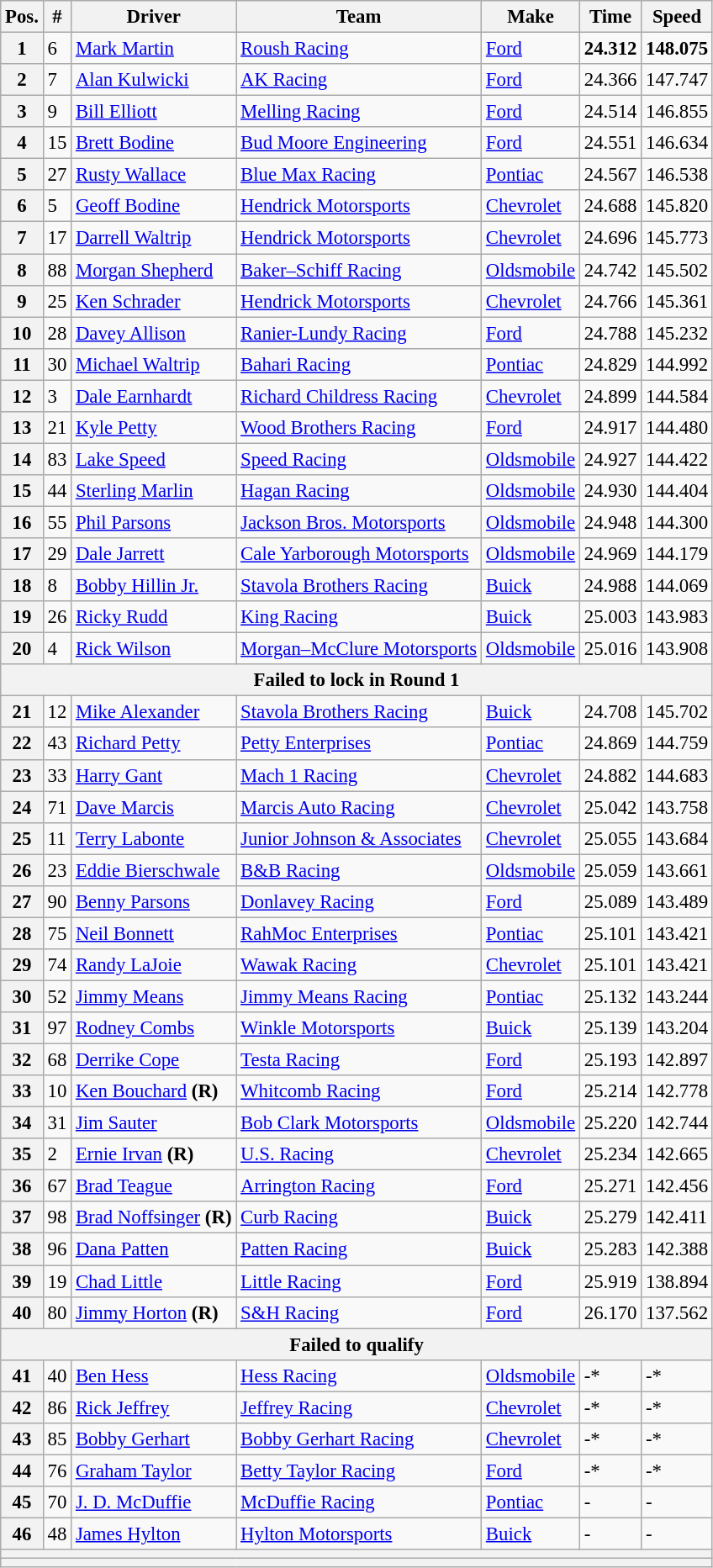<table class="wikitable" style="font-size:95%">
<tr>
<th>Pos.</th>
<th>#</th>
<th>Driver</th>
<th>Team</th>
<th>Make</th>
<th>Time</th>
<th>Speed</th>
</tr>
<tr>
<th>1</th>
<td>6</td>
<td><a href='#'>Mark Martin</a></td>
<td><a href='#'>Roush Racing</a></td>
<td><a href='#'>Ford</a></td>
<td><strong>24.312</strong></td>
<td><strong>148.075</strong></td>
</tr>
<tr>
<th>2</th>
<td>7</td>
<td><a href='#'>Alan Kulwicki</a></td>
<td><a href='#'>AK Racing</a></td>
<td><a href='#'>Ford</a></td>
<td>24.366</td>
<td>147.747</td>
</tr>
<tr>
<th>3</th>
<td>9</td>
<td><a href='#'>Bill Elliott</a></td>
<td><a href='#'>Melling Racing</a></td>
<td><a href='#'>Ford</a></td>
<td>24.514</td>
<td>146.855</td>
</tr>
<tr>
<th>4</th>
<td>15</td>
<td><a href='#'>Brett Bodine</a></td>
<td><a href='#'>Bud Moore Engineering</a></td>
<td><a href='#'>Ford</a></td>
<td>24.551</td>
<td>146.634</td>
</tr>
<tr>
<th>5</th>
<td>27</td>
<td><a href='#'>Rusty Wallace</a></td>
<td><a href='#'>Blue Max Racing</a></td>
<td><a href='#'>Pontiac</a></td>
<td>24.567</td>
<td>146.538</td>
</tr>
<tr>
<th>6</th>
<td>5</td>
<td><a href='#'>Geoff Bodine</a></td>
<td><a href='#'>Hendrick Motorsports</a></td>
<td><a href='#'>Chevrolet</a></td>
<td>24.688</td>
<td>145.820</td>
</tr>
<tr>
<th>7</th>
<td>17</td>
<td><a href='#'>Darrell Waltrip</a></td>
<td><a href='#'>Hendrick Motorsports</a></td>
<td><a href='#'>Chevrolet</a></td>
<td>24.696</td>
<td>145.773</td>
</tr>
<tr>
<th>8</th>
<td>88</td>
<td><a href='#'>Morgan Shepherd</a></td>
<td><a href='#'>Baker–Schiff Racing</a></td>
<td><a href='#'>Oldsmobile</a></td>
<td>24.742</td>
<td>145.502</td>
</tr>
<tr>
<th>9</th>
<td>25</td>
<td><a href='#'>Ken Schrader</a></td>
<td><a href='#'>Hendrick Motorsports</a></td>
<td><a href='#'>Chevrolet</a></td>
<td>24.766</td>
<td>145.361</td>
</tr>
<tr>
<th>10</th>
<td>28</td>
<td><a href='#'>Davey Allison</a></td>
<td><a href='#'>Ranier-Lundy Racing</a></td>
<td><a href='#'>Ford</a></td>
<td>24.788</td>
<td>145.232</td>
</tr>
<tr>
<th>11</th>
<td>30</td>
<td><a href='#'>Michael Waltrip</a></td>
<td><a href='#'>Bahari Racing</a></td>
<td><a href='#'>Pontiac</a></td>
<td>24.829</td>
<td>144.992</td>
</tr>
<tr>
<th>12</th>
<td>3</td>
<td><a href='#'>Dale Earnhardt</a></td>
<td><a href='#'>Richard Childress Racing</a></td>
<td><a href='#'>Chevrolet</a></td>
<td>24.899</td>
<td>144.584</td>
</tr>
<tr>
<th>13</th>
<td>21</td>
<td><a href='#'>Kyle Petty</a></td>
<td><a href='#'>Wood Brothers Racing</a></td>
<td><a href='#'>Ford</a></td>
<td>24.917</td>
<td>144.480</td>
</tr>
<tr>
<th>14</th>
<td>83</td>
<td><a href='#'>Lake Speed</a></td>
<td><a href='#'>Speed Racing</a></td>
<td><a href='#'>Oldsmobile</a></td>
<td>24.927</td>
<td>144.422</td>
</tr>
<tr>
<th>15</th>
<td>44</td>
<td><a href='#'>Sterling Marlin</a></td>
<td><a href='#'>Hagan Racing</a></td>
<td><a href='#'>Oldsmobile</a></td>
<td>24.930</td>
<td>144.404</td>
</tr>
<tr>
<th>16</th>
<td>55</td>
<td><a href='#'>Phil Parsons</a></td>
<td><a href='#'>Jackson Bros. Motorsports</a></td>
<td><a href='#'>Oldsmobile</a></td>
<td>24.948</td>
<td>144.300</td>
</tr>
<tr>
<th>17</th>
<td>29</td>
<td><a href='#'>Dale Jarrett</a></td>
<td><a href='#'>Cale Yarborough Motorsports</a></td>
<td><a href='#'>Oldsmobile</a></td>
<td>24.969</td>
<td>144.179</td>
</tr>
<tr>
<th>18</th>
<td>8</td>
<td><a href='#'>Bobby Hillin Jr.</a></td>
<td><a href='#'>Stavola Brothers Racing</a></td>
<td><a href='#'>Buick</a></td>
<td>24.988</td>
<td>144.069</td>
</tr>
<tr>
<th>19</th>
<td>26</td>
<td><a href='#'>Ricky Rudd</a></td>
<td><a href='#'>King Racing</a></td>
<td><a href='#'>Buick</a></td>
<td>25.003</td>
<td>143.983</td>
</tr>
<tr>
<th>20</th>
<td>4</td>
<td><a href='#'>Rick Wilson</a></td>
<td><a href='#'>Morgan–McClure Motorsports</a></td>
<td><a href='#'>Oldsmobile</a></td>
<td>25.016</td>
<td>143.908</td>
</tr>
<tr>
<th colspan="7">Failed to lock in Round 1</th>
</tr>
<tr>
<th>21</th>
<td>12</td>
<td><a href='#'>Mike Alexander</a></td>
<td><a href='#'>Stavola Brothers Racing</a></td>
<td><a href='#'>Buick</a></td>
<td>24.708</td>
<td>145.702</td>
</tr>
<tr>
<th>22</th>
<td>43</td>
<td><a href='#'>Richard Petty</a></td>
<td><a href='#'>Petty Enterprises</a></td>
<td><a href='#'>Pontiac</a></td>
<td>24.869</td>
<td>144.759</td>
</tr>
<tr>
<th>23</th>
<td>33</td>
<td><a href='#'>Harry Gant</a></td>
<td><a href='#'>Mach 1 Racing</a></td>
<td><a href='#'>Chevrolet</a></td>
<td>24.882</td>
<td>144.683</td>
</tr>
<tr>
<th>24</th>
<td>71</td>
<td><a href='#'>Dave Marcis</a></td>
<td><a href='#'>Marcis Auto Racing</a></td>
<td><a href='#'>Chevrolet</a></td>
<td>25.042</td>
<td>143.758</td>
</tr>
<tr>
<th>25</th>
<td>11</td>
<td><a href='#'>Terry Labonte</a></td>
<td><a href='#'>Junior Johnson & Associates</a></td>
<td><a href='#'>Chevrolet</a></td>
<td>25.055</td>
<td>143.684</td>
</tr>
<tr>
<th>26</th>
<td>23</td>
<td><a href='#'>Eddie Bierschwale</a></td>
<td><a href='#'>B&B Racing</a></td>
<td><a href='#'>Oldsmobile</a></td>
<td>25.059</td>
<td>143.661</td>
</tr>
<tr>
<th>27</th>
<td>90</td>
<td><a href='#'>Benny Parsons</a></td>
<td><a href='#'>Donlavey Racing</a></td>
<td><a href='#'>Ford</a></td>
<td>25.089</td>
<td>143.489</td>
</tr>
<tr>
<th>28</th>
<td>75</td>
<td><a href='#'>Neil Bonnett</a></td>
<td><a href='#'>RahMoc Enterprises</a></td>
<td><a href='#'>Pontiac</a></td>
<td>25.101</td>
<td>143.421</td>
</tr>
<tr>
<th>29</th>
<td>74</td>
<td><a href='#'>Randy LaJoie</a></td>
<td><a href='#'>Wawak Racing</a></td>
<td><a href='#'>Chevrolet</a></td>
<td>25.101</td>
<td>143.421</td>
</tr>
<tr>
<th>30</th>
<td>52</td>
<td><a href='#'>Jimmy Means</a></td>
<td><a href='#'>Jimmy Means Racing</a></td>
<td><a href='#'>Pontiac</a></td>
<td>25.132</td>
<td>143.244</td>
</tr>
<tr>
<th>31</th>
<td>97</td>
<td><a href='#'>Rodney Combs</a></td>
<td><a href='#'>Winkle Motorsports</a></td>
<td><a href='#'>Buick</a></td>
<td>25.139</td>
<td>143.204</td>
</tr>
<tr>
<th>32</th>
<td>68</td>
<td><a href='#'>Derrike Cope</a></td>
<td><a href='#'>Testa Racing</a></td>
<td><a href='#'>Ford</a></td>
<td>25.193</td>
<td>142.897</td>
</tr>
<tr>
<th>33</th>
<td>10</td>
<td><a href='#'>Ken Bouchard</a> <strong>(R)</strong></td>
<td><a href='#'>Whitcomb Racing</a></td>
<td><a href='#'>Ford</a></td>
<td>25.214</td>
<td>142.778</td>
</tr>
<tr>
<th>34</th>
<td>31</td>
<td><a href='#'>Jim Sauter</a></td>
<td><a href='#'>Bob Clark Motorsports</a></td>
<td><a href='#'>Oldsmobile</a></td>
<td>25.220</td>
<td>142.744</td>
</tr>
<tr>
<th>35</th>
<td>2</td>
<td><a href='#'>Ernie Irvan</a> <strong>(R)</strong></td>
<td><a href='#'>U.S. Racing</a></td>
<td><a href='#'>Chevrolet</a></td>
<td>25.234</td>
<td>142.665</td>
</tr>
<tr>
<th>36</th>
<td>67</td>
<td><a href='#'>Brad Teague</a></td>
<td><a href='#'>Arrington Racing</a></td>
<td><a href='#'>Ford</a></td>
<td>25.271</td>
<td>142.456</td>
</tr>
<tr>
<th>37</th>
<td>98</td>
<td><a href='#'>Brad Noffsinger</a> <strong>(R)</strong></td>
<td><a href='#'>Curb Racing</a></td>
<td><a href='#'>Buick</a></td>
<td>25.279</td>
<td>142.411</td>
</tr>
<tr>
<th>38</th>
<td>96</td>
<td><a href='#'>Dana Patten</a></td>
<td><a href='#'>Patten Racing</a></td>
<td><a href='#'>Buick</a></td>
<td>25.283</td>
<td>142.388</td>
</tr>
<tr>
<th>39</th>
<td>19</td>
<td><a href='#'>Chad Little</a></td>
<td><a href='#'>Little Racing</a></td>
<td><a href='#'>Ford</a></td>
<td>25.919</td>
<td>138.894</td>
</tr>
<tr>
<th>40</th>
<td>80</td>
<td><a href='#'>Jimmy Horton</a> <strong>(R)</strong></td>
<td><a href='#'>S&H Racing</a></td>
<td><a href='#'>Ford</a></td>
<td>26.170</td>
<td>137.562</td>
</tr>
<tr>
<th colspan="7">Failed to qualify</th>
</tr>
<tr>
<th>41</th>
<td>40</td>
<td><a href='#'>Ben Hess</a></td>
<td><a href='#'>Hess Racing</a></td>
<td><a href='#'>Oldsmobile</a></td>
<td>-*</td>
<td>-*</td>
</tr>
<tr>
<th>42</th>
<td>86</td>
<td><a href='#'>Rick Jeffrey</a></td>
<td><a href='#'>Jeffrey Racing</a></td>
<td><a href='#'>Chevrolet</a></td>
<td>-*</td>
<td>-*</td>
</tr>
<tr>
<th>43</th>
<td>85</td>
<td><a href='#'>Bobby Gerhart</a></td>
<td><a href='#'>Bobby Gerhart Racing</a></td>
<td><a href='#'>Chevrolet</a></td>
<td>-*</td>
<td>-*</td>
</tr>
<tr>
<th>44</th>
<td>76</td>
<td><a href='#'>Graham Taylor</a></td>
<td><a href='#'>Betty Taylor Racing</a></td>
<td><a href='#'>Ford</a></td>
<td>-*</td>
<td>-*</td>
</tr>
<tr>
<th>45</th>
<td>70</td>
<td><a href='#'>J. D. McDuffie</a></td>
<td><a href='#'>McDuffie Racing</a></td>
<td><a href='#'>Pontiac</a></td>
<td>-</td>
<td>-</td>
</tr>
<tr>
<th>46</th>
<td>48</td>
<td><a href='#'>James Hylton</a></td>
<td><a href='#'>Hylton Motorsports</a></td>
<td><a href='#'>Buick</a></td>
<td>-</td>
<td>-</td>
</tr>
<tr>
<th colspan="7"></th>
</tr>
<tr>
<th colspan="7"></th>
</tr>
</table>
